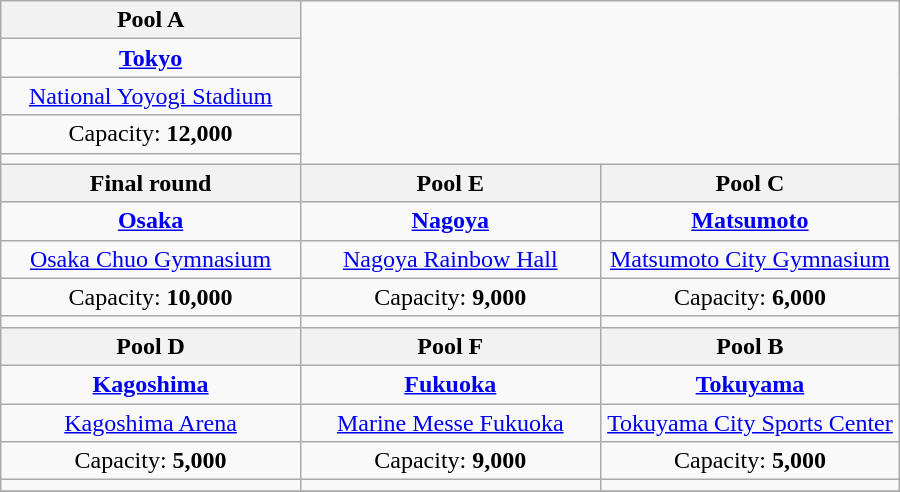<table class=wikitable style=text-align:center>
<tr>
<th>Pool A</th>
<td colspan=2 rowspan=5></td>
</tr>
<tr>
<td><strong><a href='#'>Tokyo</a></strong></td>
</tr>
<tr>
<td><a href='#'>National Yoyogi Stadium</a></td>
</tr>
<tr>
<td>Capacity: <strong>12,000</strong></td>
</tr>
<tr>
<td></td>
</tr>
<tr>
<th width=33%>Final round</th>
<th width=33%>Pool E</th>
<th width=33%>Pool C</th>
</tr>
<tr>
<td><strong><a href='#'>Osaka</a></strong></td>
<td><strong><a href='#'>Nagoya</a></strong></td>
<td><strong><a href='#'>Matsumoto</a></strong></td>
</tr>
<tr>
<td><a href='#'>Osaka Chuo Gymnasium</a></td>
<td><a href='#'>Nagoya Rainbow Hall</a></td>
<td><a href='#'>Matsumoto City Gymnasium</a></td>
</tr>
<tr>
<td>Capacity: <strong>10,000</strong></td>
<td>Capacity: <strong>9,000</strong></td>
<td>Capacity: <strong>6,000</strong></td>
</tr>
<tr>
<td></td>
<td></td>
<td></td>
</tr>
<tr>
<th width=33%>Pool D</th>
<th width=33%>Pool F</th>
<th width=33%>Pool B</th>
</tr>
<tr>
<td><strong><a href='#'>Kagoshima</a></strong></td>
<td><strong><a href='#'>Fukuoka</a></strong></td>
<td><strong><a href='#'>Tokuyama</a></strong></td>
</tr>
<tr>
<td><a href='#'>Kagoshima Arena</a></td>
<td><a href='#'>Marine Messe Fukuoka</a></td>
<td><a href='#'>Tokuyama City Sports Center</a></td>
</tr>
<tr>
<td>Capacity: <strong>5,000</strong></td>
<td>Capacity: <strong>9,000</strong></td>
<td>Capacity: <strong>5,000</strong></td>
</tr>
<tr>
<td></td>
<td></td>
<td></td>
</tr>
<tr>
</tr>
</table>
